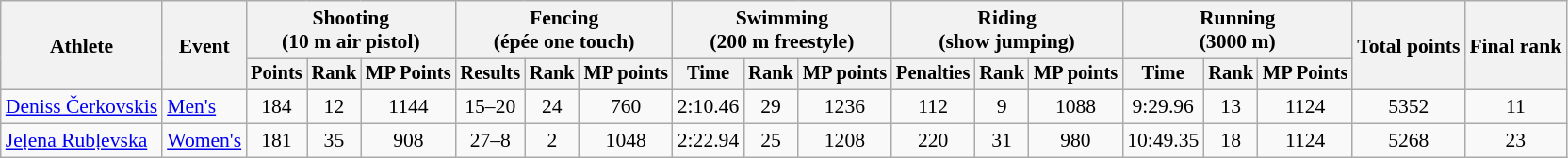<table class="wikitable" style="font-size:90%">
<tr>
<th rowspan="2">Athlete</th>
<th rowspan="2">Event</th>
<th colspan=3>Shooting<br><span>(10 m air pistol)</span></th>
<th colspan=3>Fencing<br><span>(épée one touch)</span></th>
<th colspan=3>Swimming<br><span>(200 m freestyle)</span></th>
<th colspan=3>Riding<br><span>(show jumping)</span></th>
<th colspan=3>Running<br><span>(3000 m)</span></th>
<th rowspan=2>Total points</th>
<th rowspan=2>Final rank</th>
</tr>
<tr style="font-size:95%">
<th>Points</th>
<th>Rank</th>
<th>MP Points</th>
<th>Results</th>
<th>Rank</th>
<th>MP points</th>
<th>Time</th>
<th>Rank</th>
<th>MP points</th>
<th>Penalties</th>
<th>Rank</th>
<th>MP points</th>
<th>Time</th>
<th>Rank</th>
<th>MP Points</th>
</tr>
<tr align=center>
<td align=left><a href='#'>Deniss Čerkovskis</a></td>
<td align=left><a href='#'>Men's</a></td>
<td>184</td>
<td>12</td>
<td>1144</td>
<td>15–20</td>
<td>24</td>
<td>760</td>
<td>2:10.46</td>
<td>29</td>
<td>1236</td>
<td>112</td>
<td>9</td>
<td>1088</td>
<td>9:29.96</td>
<td>13</td>
<td>1124</td>
<td>5352</td>
<td>11</td>
</tr>
<tr align=center>
<td align=left><a href='#'>Jeļena Rubļevska</a></td>
<td align=left><a href='#'>Women's</a></td>
<td>181</td>
<td>35</td>
<td>908</td>
<td>27–8</td>
<td>2</td>
<td>1048</td>
<td>2:22.94</td>
<td>25</td>
<td>1208</td>
<td>220</td>
<td>31</td>
<td>980</td>
<td>10:49.35</td>
<td>18</td>
<td>1124</td>
<td>5268</td>
<td>23</td>
</tr>
</table>
